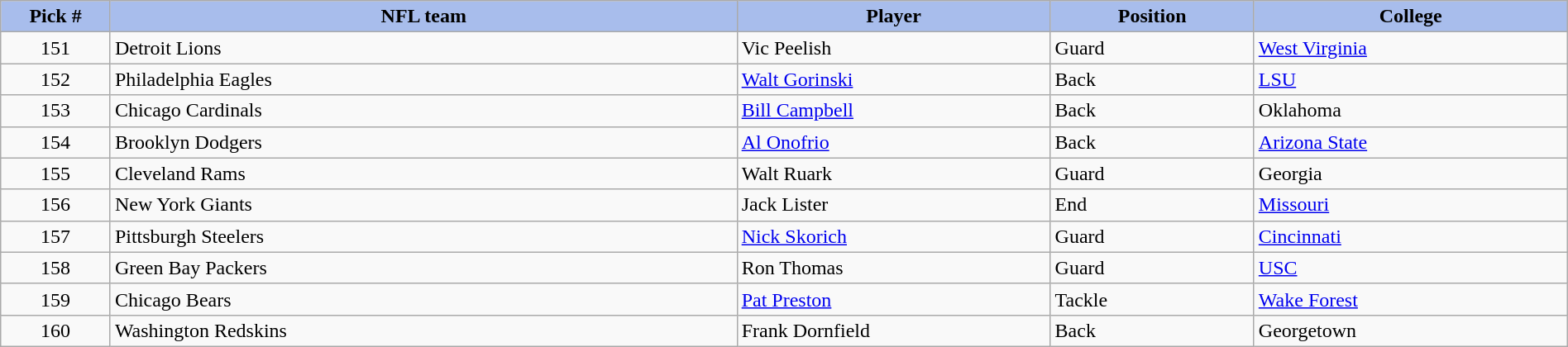<table class="wikitable sortable sortable" style="width: 100%">
<tr>
<th style="background:#A8BDEC;" width=7%>Pick #</th>
<th width=40% style="background:#A8BDEC;">NFL team</th>
<th width=20% style="background:#A8BDEC;">Player</th>
<th width=13% style="background:#A8BDEC;">Position</th>
<th style="background:#A8BDEC;">College</th>
</tr>
<tr>
<td align=center>151</td>
<td>Detroit Lions</td>
<td>Vic Peelish</td>
<td>Guard</td>
<td><a href='#'>West Virginia</a></td>
</tr>
<tr>
<td align=center>152</td>
<td>Philadelphia Eagles</td>
<td><a href='#'>Walt Gorinski</a></td>
<td>Back</td>
<td><a href='#'>LSU</a></td>
</tr>
<tr>
<td align=center>153</td>
<td>Chicago Cardinals</td>
<td><a href='#'>Bill Campbell</a></td>
<td>Back</td>
<td>Oklahoma</td>
</tr>
<tr>
<td align=center>154</td>
<td>Brooklyn Dodgers</td>
<td><a href='#'>Al Onofrio</a></td>
<td>Back</td>
<td><a href='#'>Arizona State</a></td>
</tr>
<tr>
<td align=center>155</td>
<td>Cleveland Rams</td>
<td>Walt Ruark</td>
<td>Guard</td>
<td>Georgia</td>
</tr>
<tr>
<td align=center>156</td>
<td>New York Giants</td>
<td>Jack Lister</td>
<td>End</td>
<td><a href='#'>Missouri</a></td>
</tr>
<tr>
<td align=center>157</td>
<td>Pittsburgh Steelers</td>
<td><a href='#'>Nick Skorich</a></td>
<td>Guard</td>
<td><a href='#'>Cincinnati</a></td>
</tr>
<tr>
<td align=center>158</td>
<td>Green Bay Packers</td>
<td>Ron Thomas</td>
<td>Guard</td>
<td><a href='#'>USC</a></td>
</tr>
<tr>
<td align=center>159</td>
<td>Chicago Bears</td>
<td><a href='#'>Pat Preston</a></td>
<td>Tackle</td>
<td><a href='#'>Wake Forest</a></td>
</tr>
<tr>
<td align=center>160</td>
<td>Washington Redskins</td>
<td>Frank Dornfield</td>
<td>Back</td>
<td>Georgetown</td>
</tr>
</table>
